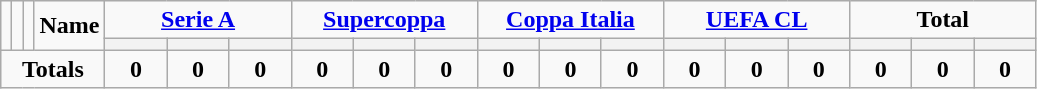<table class="wikitable" style="text-align:center">
<tr>
<td rowspan="2" !width=15><strong></strong></td>
<td rowspan="2" !width=15><strong></strong></td>
<td rowspan="2" !width=15><strong></strong></td>
<td rowspan="2" !width=120><strong>Name</strong></td>
<td colspan="3"><strong><a href='#'>Serie A</a></strong></td>
<td colspan="3"><strong><a href='#'>Supercoppa</a></strong></td>
<td colspan="3"><strong><a href='#'>Coppa Italia</a></strong></td>
<td colspan="3"><strong><a href='#'>UEFA CL</a></strong></td>
<td colspan="3"><strong>Total</strong></td>
</tr>
<tr>
<th width=34; background:#fe9;"></th>
<th width=34; background:#fe9;"></th>
<th width=34; background:#ff8888;"></th>
<th width=34; background:#fe9;"></th>
<th width=34; background:#fe9;"></th>
<th width=34; background:#ff8888;"></th>
<th width=34; background:#fe9;"></th>
<th width=34; background:#fe9;"></th>
<th width=34; background:#ff8888;"></th>
<th width=34; background:#fe9;"></th>
<th width=34; background:#fe9;"></th>
<th width=34; background:#ff8888;"></th>
<th width=34; background:#fe9;"></th>
<th width=34; background:#fe9;"></th>
<th width=34; background:#ff8888;"></th>
</tr>
<tr>
<td colspan=4><strong>Totals</strong></td>
<td><strong>0</strong></td>
<td><strong>0</strong></td>
<td><strong>0</strong></td>
<td><strong>0</strong></td>
<td><strong>0</strong></td>
<td><strong>0</strong></td>
<td><strong>0</strong></td>
<td><strong>0</strong></td>
<td><strong>0</strong></td>
<td><strong>0</strong></td>
<td><strong>0</strong></td>
<td><strong>0</strong></td>
<td><strong>0</strong></td>
<td><strong>0</strong></td>
<td><strong>0</strong></td>
</tr>
</table>
